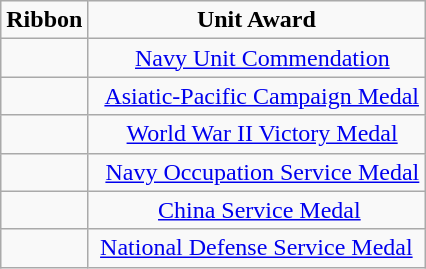<table class="wikitable" style="text-align:center; clear: center">
<tr>
<td><strong>Ribbon</strong></td>
<td><strong>Unit Award </strong></td>
</tr>
<tr>
<td></td>
<td>  <a href='#'>Navy Unit Commendation</a></td>
</tr>
<tr>
<td></td>
<td>  <a href='#'>Asiatic-Pacific Campaign Medal</a></td>
</tr>
<tr>
<td></td>
<td>  <a href='#'>World War II Victory Medal</a></td>
</tr>
<tr>
<td></td>
<td>  <a href='#'>Navy Occupation Service Medal</a></td>
</tr>
<tr>
<td></td>
<td> <a href='#'>China Service Medal</a></td>
</tr>
<tr>
<td></td>
<td><a href='#'>National Defense Service Medal</a></td>
</tr>
</table>
